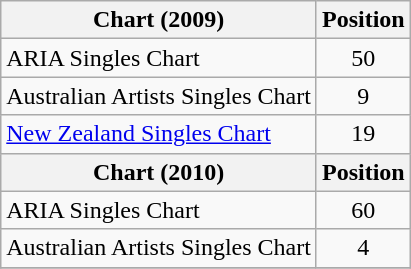<table class="wikitable">
<tr>
<th>Chart (2009)</th>
<th>Position</th>
</tr>
<tr>
<td>ARIA Singles Chart</td>
<td style="text-align:center;">50</td>
</tr>
<tr>
<td>Australian Artists Singles Chart</td>
<td style="text-align:center;">9</td>
</tr>
<tr>
<td><a href='#'>New Zealand Singles Chart</a></td>
<td style="text-align:center;">19</td>
</tr>
<tr>
<th>Chart (2010)</th>
<th>Position</th>
</tr>
<tr>
<td>ARIA Singles Chart</td>
<td style="text-align:center;">60</td>
</tr>
<tr>
<td>Australian Artists Singles Chart</td>
<td style="text-align:center;">4</td>
</tr>
<tr>
</tr>
</table>
